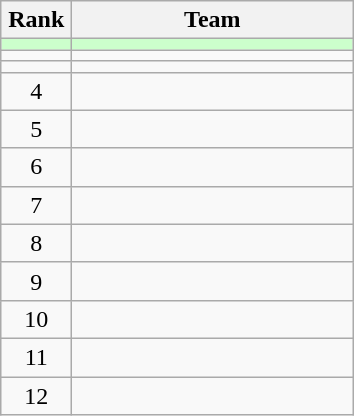<table class="wikitable" style="text-align: center;">
<tr>
<th width=40>Rank</th>
<th width=180>Team</th>
</tr>
<tr bgcolor=#CCFFCC>
<td></td>
<td align="left"></td>
</tr>
<tr>
<td></td>
<td align="left"></td>
</tr>
<tr>
<td></td>
<td align="left"></td>
</tr>
<tr>
<td>4</td>
<td align="left"></td>
</tr>
<tr>
<td>5</td>
<td align="left"></td>
</tr>
<tr>
<td>6</td>
<td align="left"></td>
</tr>
<tr>
<td>7</td>
<td align="left"></td>
</tr>
<tr>
<td>8</td>
<td align="left"></td>
</tr>
<tr>
<td>9</td>
<td align="left"></td>
</tr>
<tr>
<td>10</td>
<td align="left"></td>
</tr>
<tr>
<td>11</td>
<td align="left"></td>
</tr>
<tr>
<td>12</td>
<td align="left"></td>
</tr>
</table>
